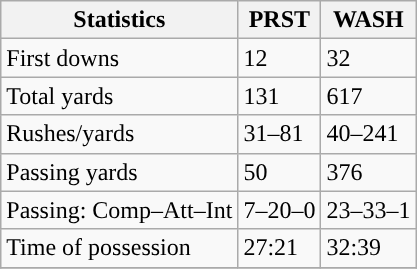<table class="wikitable" style="float: left;">
<tr>
<th>Statistics</th>
<th>PRST</th>
<th>WASH</th>
</tr>
<tr>
<td>First downs</td>
<td>12</td>
<td>32</td>
</tr>
<tr>
<td>Total yards</td>
<td>131</td>
<td>617</td>
</tr>
<tr>
<td>Rushes/yards</td>
<td>31–81</td>
<td>40–241</td>
</tr>
<tr>
<td>Passing yards</td>
<td>50</td>
<td>376</td>
</tr>
<tr>
<td>Passing: Comp–Att–Int</td>
<td>7–20–0</td>
<td>23–33–1</td>
</tr>
<tr>
<td>Time of possession</td>
<td>27:21</td>
<td>32:39</td>
</tr>
<tr>
</tr>
</table>
